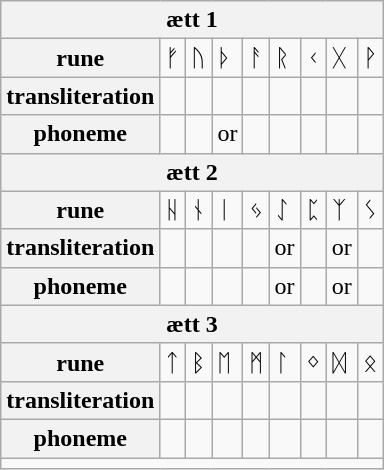<table class="wikitable" cellspacing=10>
<tr>
<th colspan=9>ætt 1</th>
</tr>
<tr>
<th>rune</th>
<td>ᚠ</td>
<td>ᚢ</td>
<td>ᚦ</td>
<td>ᚨ</td>
<td>ᚱ</td>
<td>ᚲ</td>
<td>ᚷ</td>
<td>ᚹ</td>
</tr>
<tr>
<th>transliteration</th>
<td></td>
<td></td>
<td></td>
<td></td>
<td></td>
<td></td>
<td></td>
<td></td>
</tr>
<tr>
<th>phoneme</th>
<td></td>
<td></td>
<td> or  </td>
<td></td>
<td></td>
<td></td>
<td></td>
<td></td>
</tr>
<tr>
<th colspan=9>ætt 2</th>
</tr>
<tr>
<th>rune</th>
<td>ᚺ</td>
<td>ᚾ</td>
<td>ᛁ</td>
<td>ᛃ</td>
<td>ᛇ</td>
<td>ᛈ</td>
<td>ᛉ</td>
<td>ᛊ</td>
</tr>
<tr>
<th>transliteration</th>
<td></td>
<td></td>
<td></td>
<td></td>
<td> or </td>
<td></td>
<td> or </td>
<td></td>
</tr>
<tr>
<th>phoneme</th>
<td></td>
<td></td>
<td></td>
<td></td>
<td> or </td>
<td></td>
<td> or </td>
<td></td>
</tr>
<tr>
<th colspan=9>ætt 3</th>
</tr>
<tr>
<th>rune</th>
<td>ᛏ</td>
<td>ᛒ</td>
<td>ᛖ</td>
<td>ᛗ</td>
<td>ᛚ</td>
<td>ᛜ</td>
<td>ᛞ</td>
<td>ᛟ</td>
</tr>
<tr>
<th>transliteration</th>
<td></td>
<td></td>
<td></td>
<td></td>
<td></td>
<td></td>
<td></td>
<td></td>
</tr>
<tr>
<th>phoneme</th>
<td></td>
<td></td>
<td></td>
<td></td>
<td></td>
<td></td>
<td></td>
<td></td>
</tr>
<tr>
<td colspan=9></td>
</tr>
</table>
